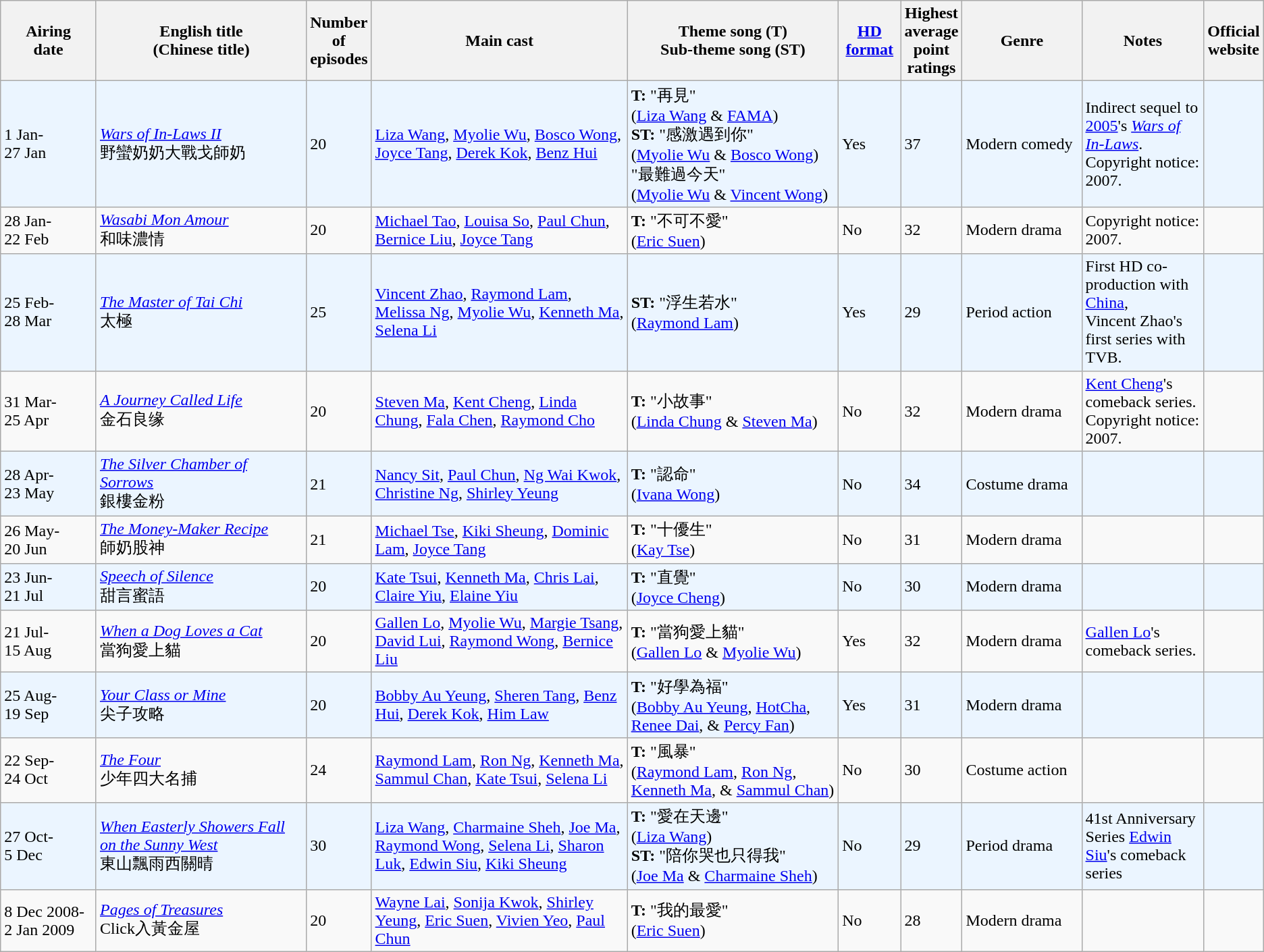<table class="wikitable">
<tr>
<th align=center width=8% bgcolor="silver">Airing<br>date</th>
<th align=center width=18% bgcolor="silver">English title <br> (Chinese title)</th>
<th align=center width=5% bgcolor="silver">Number of episodes</th>
<th align=center width=22% bgcolor="silver">Main cast</th>
<th align=center width=18% bgcolor="silver">Theme song (T) <br>Sub-theme song (ST)</th>
<th align=center width=5% bgcolor="silver"><a href='#'>HD <br> format</a></th>
<th align=center width=2% bgcolor="silver">Highest average <br> point ratings</th>
<th align=center width=10% bgcolor="silver">Genre</th>
<th align=center width=10% bgcolor="silver">Notes</th>
<th align=center width=1% bgcolor="silver">Official website</th>
</tr>
<tr ---- bgcolor="ebf5ff">
<td>1 Jan-<br> 27 Jan</td>
<td><em><a href='#'>Wars of In-Laws II</a></em> <br> 野蠻奶奶大戰戈師奶</td>
<td>20</td>
<td><a href='#'>Liza Wang</a>, <a href='#'>Myolie Wu</a>, <a href='#'>Bosco Wong</a>, <a href='#'>Joyce Tang</a>, <a href='#'>Derek Kok</a>, <a href='#'>Benz Hui</a></td>
<td><strong>T:</strong> "再見" <br>(<a href='#'>Liza Wang</a> & <a href='#'>FAMA</a>) <br> <strong>ST:</strong> "感激遇到你"<br>(<a href='#'>Myolie Wu</a> & <a href='#'>Bosco Wong</a>)<br>"最難過今天"<br> (<a href='#'>Myolie Wu</a> & <a href='#'>Vincent Wong</a>)</td>
<td>Yes</td>
<td>37 </td>
<td>Modern comedy</td>
<td>Indirect sequel to <a href='#'>2005</a>'s <em><a href='#'>Wars of In-Laws</a></em>. Copyright notice: 2007.</td>
<td></td>
</tr>
<tr>
<td>28 Jan-<br> 22 Feb</td>
<td><em><a href='#'>Wasabi Mon Amour</a></em> <br> 和味濃情</td>
<td>20</td>
<td><a href='#'>Michael Tao</a>, <a href='#'>Louisa So</a>, <a href='#'>Paul Chun</a>, <a href='#'>Bernice Liu</a>, <a href='#'>Joyce Tang</a></td>
<td><strong>T:</strong> "不可不愛" <br> (<a href='#'>Eric Suen</a>)</td>
<td>No</td>
<td>32</td>
<td>Modern drama</td>
<td>Copyright notice: 2007.</td>
<td></td>
</tr>
<tr ---- bgcolor="#ebf5ff">
<td>25 Feb-<br> 28 Mar</td>
<td><em><a href='#'>The Master of Tai Chi</a></em> <br>  太極</td>
<td>25</td>
<td><a href='#'>Vincent Zhao</a>, <a href='#'>Raymond Lam</a>, <a href='#'>Melissa Ng</a>, <a href='#'>Myolie Wu</a>, <a href='#'>Kenneth Ma</a>, <a href='#'>Selena Li</a></td>
<td><strong>ST:</strong> "浮生若水" <br>(<a href='#'>Raymond Lam</a>)</td>
<td>Yes</td>
<td>29 </td>
<td>Period action</td>
<td>First HD co-production with <a href='#'>China</a>, <br> Vincent Zhao's first series with TVB.</td>
<td></td>
</tr>
<tr>
<td>31 Mar-<br> 25 Apr</td>
<td><em><a href='#'>A Journey Called Life</a></em> <br> 金石良缘</td>
<td>20</td>
<td><a href='#'>Steven Ma</a>, <a href='#'>Kent Cheng</a>, <a href='#'>Linda Chung</a>, <a href='#'>Fala Chen</a>, <a href='#'>Raymond Cho</a></td>
<td><strong>T:</strong> "小故事" <br>(<a href='#'>Linda Chung</a> & <a href='#'>Steven Ma</a>)</td>
<td>No</td>
<td>32 </td>
<td>Modern drama</td>
<td><a href='#'>Kent Cheng</a>'s comeback series. Copyright notice: 2007.</td>
<td></td>
</tr>
<tr ---- bgcolor="#ebf5ff">
<td>28 Apr-<br>23 May</td>
<td><em><a href='#'>The Silver Chamber of Sorrows</a></em> <br> 銀樓金粉</td>
<td>21</td>
<td><a href='#'>Nancy Sit</a>, <a href='#'>Paul Chun</a>, <a href='#'>Ng Wai Kwok</a>, <a href='#'>Christine Ng</a>, <a href='#'>Shirley Yeung</a></td>
<td><strong>T:</strong> "認命" <br>(<a href='#'>Ivana Wong</a>)</td>
<td>No</td>
<td>34 </td>
<td>Costume drama</td>
<td></td>
<td></td>
</tr>
<tr>
<td>26 May-<br> 20 Jun</td>
<td><em><a href='#'>The Money-Maker Recipe</a></em> <br> 師奶股神</td>
<td>21</td>
<td><a href='#'>Michael Tse</a>, <a href='#'>Kiki Sheung</a>, <a href='#'>Dominic Lam</a>, <a href='#'>Joyce Tang</a></td>
<td><strong>T:</strong> "十優生" <br> (<a href='#'>Kay Tse</a>)</td>
<td>No</td>
<td>31 </td>
<td>Modern drama</td>
<td></td>
<td></td>
</tr>
<tr ---- bgcolor="#ebf5ff">
<td>23 Jun-<br> 21 Jul</td>
<td><em><a href='#'>Speech of Silence</a></em> <br> 甜言蜜語</td>
<td>20</td>
<td><a href='#'>Kate Tsui</a>, <a href='#'>Kenneth Ma</a>, <a href='#'>Chris Lai</a>, <a href='#'>Claire Yiu</a>, <a href='#'>Elaine Yiu</a></td>
<td><strong>T:</strong> "直覺" <br> (<a href='#'>Joyce Cheng</a>)</td>
<td>No</td>
<td>30</td>
<td>Modern drama</td>
<td></td>
<td></td>
</tr>
<tr>
<td>21 Jul-<br>15 Aug</td>
<td><em><a href='#'>When a Dog Loves a Cat</a></em> <br> 當狗愛上貓</td>
<td>20</td>
<td><a href='#'>Gallen Lo</a>, <a href='#'>Myolie Wu</a>, <a href='#'>Margie Tsang</a>, <a href='#'>David Lui</a>, <a href='#'>Raymond Wong</a>, <a href='#'>Bernice Liu</a></td>
<td><strong>T:</strong> "當狗愛上貓" <br> (<a href='#'>Gallen Lo</a> & <a href='#'>Myolie Wu</a>)</td>
<td>Yes</td>
<td>32</td>
<td>Modern drama</td>
<td><a href='#'>Gallen Lo</a>'s comeback series.</td>
<td></td>
</tr>
<tr ---- bgcolor="#ebf5ff">
<td>25 Aug-<br> 19 Sep</td>
<td><em><a href='#'>Your Class or Mine</a></em> <br> 尖子攻略</td>
<td>20</td>
<td><a href='#'>Bobby Au Yeung</a>, <a href='#'>Sheren Tang</a>, <a href='#'>Benz Hui</a>, <a href='#'>Derek Kok</a>, <a href='#'>Him Law</a></td>
<td><strong>T:</strong> "好學為福" <br> (<a href='#'>Bobby Au Yeung</a>, <a href='#'>HotCha</a>, <a href='#'>Renee Dai</a>, & <a href='#'>Percy Fan</a>)</td>
<td>Yes</td>
<td>31 </td>
<td>Modern drama</td>
<td></td>
<td></td>
</tr>
<tr>
<td>22 Sep-<br> 24 Oct</td>
<td><em><a href='#'>The Four</a></em> <br> 少年四大名捕</td>
<td>24</td>
<td><a href='#'>Raymond Lam</a>, <a href='#'>Ron Ng</a>, <a href='#'>Kenneth Ma</a>, <a href='#'>Sammul Chan</a>, <a href='#'>Kate Tsui</a>, <a href='#'>Selena Li</a></td>
<td><strong>T:</strong> "風暴" <br> (<a href='#'>Raymond Lam</a>, <a href='#'>Ron Ng</a>, <a href='#'>Kenneth Ma</a>, & <a href='#'>Sammul Chan</a>)</td>
<td>No</td>
<td>30 </td>
<td>Costume action</td>
<td></td>
<td></td>
</tr>
<tr ---- bgcolor="#ebf5ff">
<td>27 Oct-<br> 5 Dec</td>
<td><em><a href='#'>When Easterly Showers Fall on the Sunny West</a></em> <br> 東山飄雨西關晴</td>
<td>30</td>
<td><a href='#'>Liza Wang</a>, <a href='#'>Charmaine Sheh</a>, <a href='#'>Joe Ma</a>, <a href='#'>Raymond Wong</a>, <a href='#'>Selena Li</a>, <a href='#'>Sharon Luk</a>, <a href='#'>Edwin Siu</a>, <a href='#'>Kiki Sheung</a></td>
<td><strong>T:</strong> "愛在天邊" <br> (<a href='#'>Liza Wang</a>) <br> <strong>ST:</strong> "陪你哭也只得我" <br> (<a href='#'>Joe Ma</a> & <a href='#'>Charmaine Sheh</a>)</td>
<td>No</td>
<td>29 </td>
<td>Period drama</td>
<td>41st Anniversary Series <a href='#'>Edwin Siu</a>'s comeback series</td>
<td></td>
</tr>
<tr>
<td>8 Dec 2008-<br> 2 Jan 2009</td>
<td><em><a href='#'>Pages of Treasures</a></em><br> Click入黃金屋</td>
<td>20</td>
<td><a href='#'>Wayne Lai</a>, <a href='#'>Sonija Kwok</a>, <a href='#'>Shirley Yeung</a>, <a href='#'>Eric Suen</a>, <a href='#'>Vivien Yeo</a>, <a href='#'>Paul Chun</a></td>
<td><strong>T:</strong> "我的最愛" <br> (<a href='#'>Eric Suen</a>)</td>
<td>No</td>
<td>28 </td>
<td>Modern drama</td>
<td></td>
<td></td>
</tr>
</table>
